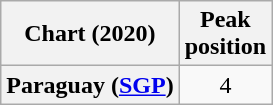<table class="wikitable plainrowheaders" style="text-align:center">
<tr>
<th scope="col">Chart (2020)</th>
<th scope="col">Peak<br>position</th>
</tr>
<tr>
<th scope="row">Paraguay (<a href='#'>SGP</a>)</th>
<td>4</td>
</tr>
</table>
